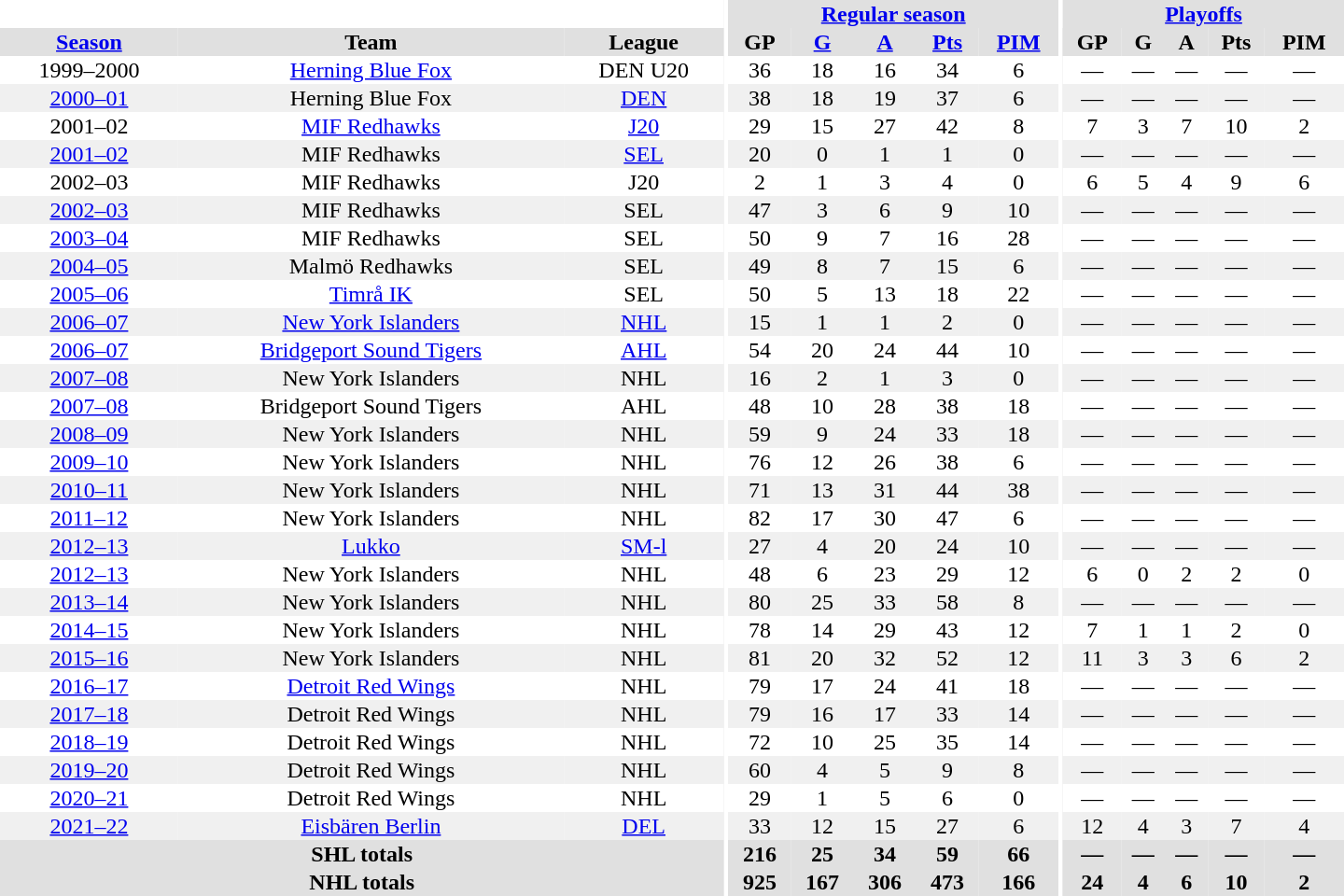<table border="0" cellpadding="1" cellspacing="0" style="text-align:center; width:60em">
<tr bgcolor="#e0e0e0">
<th colspan="3" bgcolor="#ffffff"></th>
<th rowspan="99" bgcolor="#ffffff"></th>
<th colspan="5"><a href='#'>Regular season</a></th>
<th rowspan="99" bgcolor="#ffffff"></th>
<th colspan="5"><a href='#'>Playoffs</a></th>
</tr>
<tr bgcolor="#e0e0e0">
<th><a href='#'>Season</a></th>
<th>Team</th>
<th>League</th>
<th>GP</th>
<th><a href='#'>G</a></th>
<th><a href='#'>A</a></th>
<th><a href='#'>Pts</a></th>
<th><a href='#'>PIM</a></th>
<th>GP</th>
<th>G</th>
<th>A</th>
<th>Pts</th>
<th>PIM</th>
</tr>
<tr>
<td>1999–2000</td>
<td><a href='#'>Herning Blue Fox</a></td>
<td>DEN U20</td>
<td>36</td>
<td>18</td>
<td>16</td>
<td>34</td>
<td>6</td>
<td>—</td>
<td>—</td>
<td>—</td>
<td>—</td>
<td>—</td>
</tr>
<tr bgcolor="#f0f0f0">
<td><a href='#'>2000–01</a></td>
<td>Herning Blue Fox</td>
<td><a href='#'>DEN</a></td>
<td>38</td>
<td>18</td>
<td>19</td>
<td>37</td>
<td>6</td>
<td>—</td>
<td>—</td>
<td>—</td>
<td>—</td>
<td>—</td>
</tr>
<tr>
<td>2001–02</td>
<td><a href='#'>MIF Redhawks</a></td>
<td><a href='#'>J20</a></td>
<td>29</td>
<td>15</td>
<td>27</td>
<td>42</td>
<td>8</td>
<td>7</td>
<td>3</td>
<td>7</td>
<td>10</td>
<td>2</td>
</tr>
<tr bgcolor="#f0f0f0">
<td><a href='#'>2001–02</a></td>
<td>MIF Redhawks</td>
<td><a href='#'>SEL</a></td>
<td>20</td>
<td>0</td>
<td>1</td>
<td>1</td>
<td>0</td>
<td>—</td>
<td>—</td>
<td>—</td>
<td>—</td>
<td>—</td>
</tr>
<tr>
<td>2002–03</td>
<td>MIF Redhawks</td>
<td>J20</td>
<td>2</td>
<td>1</td>
<td>3</td>
<td>4</td>
<td>0</td>
<td>6</td>
<td>5</td>
<td>4</td>
<td>9</td>
<td>6</td>
</tr>
<tr bgcolor="#f0f0f0">
<td><a href='#'>2002–03</a></td>
<td>MIF Redhawks</td>
<td>SEL</td>
<td>47</td>
<td>3</td>
<td>6</td>
<td>9</td>
<td>10</td>
<td>—</td>
<td>—</td>
<td>—</td>
<td>—</td>
<td>—</td>
</tr>
<tr>
<td><a href='#'>2003–04</a></td>
<td>MIF Redhawks</td>
<td>SEL</td>
<td>50</td>
<td>9</td>
<td>7</td>
<td>16</td>
<td>28</td>
<td>—</td>
<td>—</td>
<td>—</td>
<td>—</td>
<td>—</td>
</tr>
<tr bgcolor="#f0f0f0">
<td><a href='#'>2004–05</a></td>
<td>Malmö Redhawks</td>
<td>SEL</td>
<td>49</td>
<td>8</td>
<td>7</td>
<td>15</td>
<td>6</td>
<td>—</td>
<td>—</td>
<td>—</td>
<td>—</td>
<td>—</td>
</tr>
<tr>
<td><a href='#'>2005–06</a></td>
<td><a href='#'>Timrå IK</a></td>
<td>SEL</td>
<td>50</td>
<td>5</td>
<td>13</td>
<td>18</td>
<td>22</td>
<td>—</td>
<td>—</td>
<td>—</td>
<td>—</td>
<td>—</td>
</tr>
<tr bgcolor="#f0f0f0">
<td><a href='#'>2006–07</a></td>
<td><a href='#'>New York Islanders</a></td>
<td><a href='#'>NHL</a></td>
<td>15</td>
<td>1</td>
<td>1</td>
<td>2</td>
<td>0</td>
<td>—</td>
<td>—</td>
<td>—</td>
<td>—</td>
<td>—</td>
</tr>
<tr>
<td><a href='#'>2006–07</a></td>
<td><a href='#'>Bridgeport Sound Tigers</a></td>
<td><a href='#'>AHL</a></td>
<td>54</td>
<td>20</td>
<td>24</td>
<td>44</td>
<td>10</td>
<td>—</td>
<td>—</td>
<td>—</td>
<td>—</td>
<td>—</td>
</tr>
<tr bgcolor="#f0f0f0">
<td><a href='#'>2007–08</a></td>
<td>New York Islanders</td>
<td>NHL</td>
<td>16</td>
<td>2</td>
<td>1</td>
<td>3</td>
<td>0</td>
<td>—</td>
<td>—</td>
<td>—</td>
<td>—</td>
<td>—</td>
</tr>
<tr>
<td><a href='#'>2007–08</a></td>
<td>Bridgeport Sound Tigers</td>
<td>AHL</td>
<td>48</td>
<td>10</td>
<td>28</td>
<td>38</td>
<td>18</td>
<td>—</td>
<td>—</td>
<td>—</td>
<td>—</td>
<td>—</td>
</tr>
<tr bgcolor="#f0f0f0">
<td><a href='#'>2008–09</a></td>
<td>New York Islanders</td>
<td>NHL</td>
<td>59</td>
<td>9</td>
<td>24</td>
<td>33</td>
<td>18</td>
<td>—</td>
<td>—</td>
<td>—</td>
<td>—</td>
<td>—</td>
</tr>
<tr>
<td><a href='#'>2009–10</a></td>
<td>New York Islanders</td>
<td>NHL</td>
<td>76</td>
<td>12</td>
<td>26</td>
<td>38</td>
<td>6</td>
<td>—</td>
<td>—</td>
<td>—</td>
<td>—</td>
<td>—</td>
</tr>
<tr bgcolor="#f0f0f0">
<td><a href='#'>2010–11</a></td>
<td>New York Islanders</td>
<td>NHL</td>
<td>71</td>
<td>13</td>
<td>31</td>
<td>44</td>
<td>38</td>
<td>—</td>
<td>—</td>
<td>—</td>
<td>—</td>
<td>—</td>
</tr>
<tr>
<td><a href='#'>2011–12</a></td>
<td>New York Islanders</td>
<td>NHL</td>
<td>82</td>
<td>17</td>
<td>30</td>
<td>47</td>
<td>6</td>
<td>—</td>
<td>—</td>
<td>—</td>
<td>—</td>
<td>—</td>
</tr>
<tr bgcolor="#f0f0f0">
<td><a href='#'>2012–13</a></td>
<td><a href='#'>Lukko</a></td>
<td><a href='#'>SM-l</a></td>
<td>27</td>
<td>4</td>
<td>20</td>
<td>24</td>
<td>10</td>
<td>—</td>
<td>—</td>
<td>—</td>
<td>—</td>
<td>—</td>
</tr>
<tr>
<td><a href='#'>2012–13</a></td>
<td>New York Islanders</td>
<td>NHL</td>
<td>48</td>
<td>6</td>
<td>23</td>
<td>29</td>
<td>12</td>
<td>6</td>
<td>0</td>
<td>2</td>
<td>2</td>
<td>0</td>
</tr>
<tr bgcolor="#f0f0f0">
<td><a href='#'>2013–14</a></td>
<td>New York Islanders</td>
<td>NHL</td>
<td>80</td>
<td>25</td>
<td>33</td>
<td>58</td>
<td>8</td>
<td>—</td>
<td>—</td>
<td>—</td>
<td>—</td>
<td>—</td>
</tr>
<tr>
<td><a href='#'>2014–15</a></td>
<td>New York Islanders</td>
<td>NHL</td>
<td>78</td>
<td>14</td>
<td>29</td>
<td>43</td>
<td>12</td>
<td>7</td>
<td>1</td>
<td>1</td>
<td>2</td>
<td>0</td>
</tr>
<tr bgcolor="#f0f0f0">
<td><a href='#'>2015–16</a></td>
<td>New York Islanders</td>
<td>NHL</td>
<td>81</td>
<td>20</td>
<td>32</td>
<td>52</td>
<td>12</td>
<td>11</td>
<td>3</td>
<td>3</td>
<td>6</td>
<td>2</td>
</tr>
<tr>
<td><a href='#'>2016–17</a></td>
<td><a href='#'>Detroit Red Wings</a></td>
<td>NHL</td>
<td>79</td>
<td>17</td>
<td>24</td>
<td>41</td>
<td>18</td>
<td>—</td>
<td>—</td>
<td>—</td>
<td>—</td>
<td>—</td>
</tr>
<tr bgcolor="#f0f0f0">
<td><a href='#'>2017–18</a></td>
<td>Detroit Red Wings</td>
<td>NHL</td>
<td>79</td>
<td>16</td>
<td>17</td>
<td>33</td>
<td>14</td>
<td>—</td>
<td>—</td>
<td>—</td>
<td>—</td>
<td>—</td>
</tr>
<tr>
<td><a href='#'>2018–19</a></td>
<td>Detroit Red Wings</td>
<td>NHL</td>
<td>72</td>
<td>10</td>
<td>25</td>
<td>35</td>
<td>14</td>
<td>—</td>
<td>—</td>
<td>—</td>
<td>—</td>
<td>—</td>
</tr>
<tr bgcolor="#f0f0f0">
<td><a href='#'>2019–20</a></td>
<td>Detroit Red Wings</td>
<td>NHL</td>
<td>60</td>
<td>4</td>
<td>5</td>
<td>9</td>
<td>8</td>
<td>—</td>
<td>—</td>
<td>—</td>
<td>—</td>
<td>—</td>
</tr>
<tr>
<td><a href='#'>2020–21</a></td>
<td>Detroit Red Wings</td>
<td>NHL</td>
<td>29</td>
<td>1</td>
<td>5</td>
<td>6</td>
<td>0</td>
<td>—</td>
<td>—</td>
<td>—</td>
<td>—</td>
<td>—</td>
</tr>
<tr bgcolor="#f0f0f0">
<td><a href='#'>2021–22</a></td>
<td><a href='#'>Eisbären Berlin</a></td>
<td><a href='#'>DEL</a></td>
<td>33</td>
<td>12</td>
<td>15</td>
<td>27</td>
<td>6</td>
<td>12</td>
<td>4</td>
<td>3</td>
<td>7</td>
<td>4</td>
</tr>
<tr bgcolor="#e0e0e0">
<th colspan="3">SHL totals</th>
<th>216</th>
<th>25</th>
<th>34</th>
<th>59</th>
<th>66</th>
<th>—</th>
<th>—</th>
<th>—</th>
<th>—</th>
<th>—</th>
</tr>
<tr bgcolor="#e0e0e0">
<th colspan="3">NHL totals</th>
<th>925</th>
<th>167</th>
<th>306</th>
<th>473</th>
<th>166</th>
<th>24</th>
<th>4</th>
<th>6</th>
<th>10</th>
<th>2</th>
</tr>
</table>
